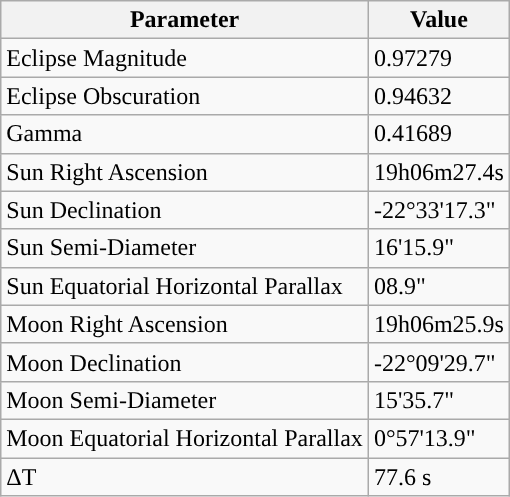<table class="wikitable">
<tr>
<th>Parameter</th>
<th>Value</th>
</tr>
<tr>
<td>Eclipse Magnitude</td>
<td>0.97279</td>
</tr>
<tr>
<td>Eclipse Obscuration</td>
<td>0.94632</td>
</tr>
<tr>
<td>Gamma</td>
<td>0.41689</td>
</tr>
<tr>
<td>Sun Right Ascension</td>
<td>19h06m27.4s</td>
</tr>
<tr>
<td>Sun Declination</td>
<td>-22°33'17.3"</td>
</tr>
<tr>
<td>Sun Semi-Diameter</td>
<td>16'15.9"</td>
</tr>
<tr>
<td>Sun Equatorial Horizontal Parallax</td>
<td>08.9"</td>
</tr>
<tr>
<td>Moon Right Ascension</td>
<td>19h06m25.9s</td>
</tr>
<tr>
<td>Moon Declination</td>
<td>-22°09'29.7"</td>
</tr>
<tr>
<td>Moon Semi-Diameter</td>
<td>15'35.7"</td>
</tr>
<tr>
<td>Moon Equatorial Horizontal Parallax</td>
<td>0°57'13.9"</td>
</tr>
<tr>
<td>ΔT</td>
<td>77.6 s</td>
</tr>
</table>
